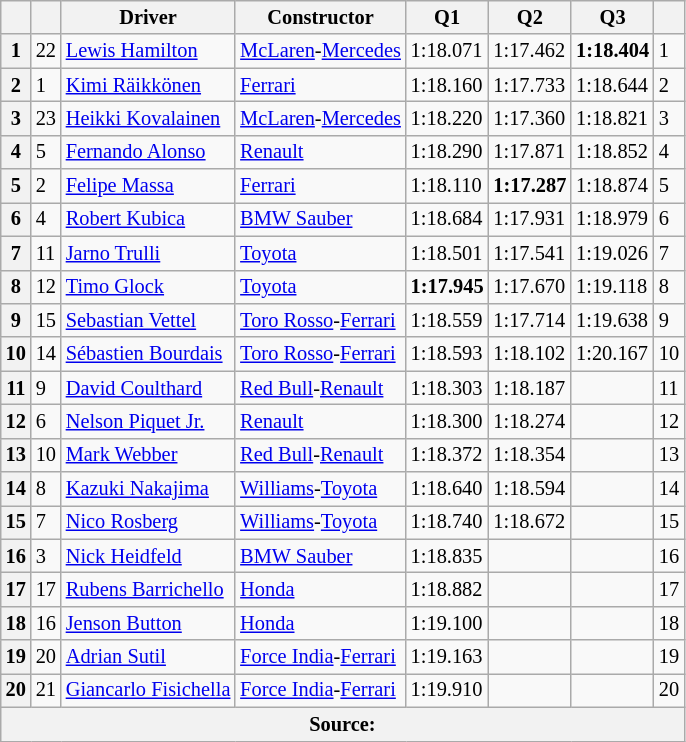<table class="wikitable sortable" style="font-size:85%">
<tr>
<th scope="col"></th>
<th scope="col"></th>
<th scope="col">Driver</th>
<th scope="col">Constructor</th>
<th scope="col">Q1</th>
<th scope="col">Q2</th>
<th scope="col">Q3</th>
<th scope="col"></th>
</tr>
<tr>
<th scope="row">1</th>
<td>22</td>
<td> <a href='#'>Lewis Hamilton</a></td>
<td><a href='#'>McLaren</a>-<a href='#'>Mercedes</a></td>
<td>1:18.071</td>
<td>1:17.462</td>
<td><strong>1:18.404</strong></td>
<td>1</td>
</tr>
<tr>
<th scope="row">2</th>
<td>1</td>
<td> <a href='#'>Kimi Räikkönen</a></td>
<td><a href='#'>Ferrari</a></td>
<td>1:18.160</td>
<td>1:17.733</td>
<td>1:18.644</td>
<td>2</td>
</tr>
<tr>
<th scope="row">3</th>
<td>23</td>
<td> <a href='#'>Heikki Kovalainen</a></td>
<td><a href='#'>McLaren</a>-<a href='#'>Mercedes</a></td>
<td>1:18.220</td>
<td>1:17.360</td>
<td>1:18.821</td>
<td>3</td>
</tr>
<tr>
<th scope="row">4</th>
<td>5</td>
<td> <a href='#'>Fernando Alonso</a></td>
<td><a href='#'>Renault</a></td>
<td>1:18.290</td>
<td>1:17.871</td>
<td>1:18.852</td>
<td>4</td>
</tr>
<tr>
<th scope="row">5</th>
<td>2</td>
<td> <a href='#'>Felipe Massa</a></td>
<td><a href='#'>Ferrari</a></td>
<td>1:18.110</td>
<td><strong>1:17.287</strong></td>
<td>1:18.874</td>
<td>5</td>
</tr>
<tr>
<th scope="row">6</th>
<td>4</td>
<td> <a href='#'>Robert Kubica</a></td>
<td><a href='#'>BMW Sauber</a></td>
<td>1:18.684</td>
<td>1:17.931</td>
<td>1:18.979</td>
<td>6</td>
</tr>
<tr>
<th scope="row">7</th>
<td>11</td>
<td> <a href='#'>Jarno Trulli</a></td>
<td><a href='#'>Toyota</a></td>
<td>1:18.501</td>
<td>1:17.541</td>
<td>1:19.026</td>
<td>7</td>
</tr>
<tr>
<th scope="row">8</th>
<td>12</td>
<td> <a href='#'>Timo Glock</a></td>
<td><a href='#'>Toyota</a></td>
<td><strong>1:17.945</strong></td>
<td>1:17.670</td>
<td>1:19.118</td>
<td>8</td>
</tr>
<tr>
<th scope="row">9</th>
<td>15</td>
<td> <a href='#'>Sebastian Vettel</a></td>
<td><a href='#'>Toro Rosso</a>-<a href='#'>Ferrari</a></td>
<td>1:18.559</td>
<td>1:17.714</td>
<td>1:19.638</td>
<td>9</td>
</tr>
<tr>
<th scope="row">10</th>
<td>14</td>
<td> <a href='#'>Sébastien Bourdais</a></td>
<td><a href='#'>Toro Rosso</a>-<a href='#'>Ferrari</a></td>
<td>1:18.593</td>
<td>1:18.102</td>
<td>1:20.167</td>
<td>10</td>
</tr>
<tr>
<th scope="row">11</th>
<td>9</td>
<td> <a href='#'>David Coulthard</a></td>
<td><a href='#'>Red Bull</a>-<a href='#'>Renault</a></td>
<td>1:18.303</td>
<td>1:18.187</td>
<td data-sort-value="11"></td>
<td>11</td>
</tr>
<tr>
<th scope="row">12</th>
<td>6</td>
<td> <a href='#'>Nelson Piquet Jr.</a></td>
<td><a href='#'>Renault</a></td>
<td>1:18.300</td>
<td>1:18.274</td>
<td data-sort-value="12"></td>
<td>12</td>
</tr>
<tr>
<th scope="row">13</th>
<td>10</td>
<td> <a href='#'>Mark Webber</a></td>
<td><a href='#'>Red Bull</a>-<a href='#'>Renault</a></td>
<td>1:18.372</td>
<td>1:18.354</td>
<td data-sort-value="13"></td>
<td>13</td>
</tr>
<tr>
<th scope="row">14</th>
<td>8</td>
<td> <a href='#'>Kazuki Nakajima</a></td>
<td><a href='#'>Williams</a>-<a href='#'>Toyota</a></td>
<td>1:18.640</td>
<td>1:18.594</td>
<td data-sort-value="14"></td>
<td>14</td>
</tr>
<tr>
<th scope="row">15</th>
<td>7</td>
<td> <a href='#'>Nico Rosberg</a></td>
<td><a href='#'>Williams</a>-<a href='#'>Toyota</a></td>
<td>1:18.740</td>
<td>1:18.672</td>
<td data-sort-value="15"></td>
<td>15</td>
</tr>
<tr>
<th scope="row">16</th>
<td>3</td>
<td> <a href='#'>Nick Heidfeld</a></td>
<td><a href='#'>BMW Sauber</a></td>
<td>1:18.835</td>
<td data-sort-value="16"></td>
<td data-sort-value="16"></td>
<td>16</td>
</tr>
<tr>
<th scope="row">17</th>
<td>17</td>
<td> <a href='#'>Rubens Barrichello</a></td>
<td><a href='#'>Honda</a></td>
<td>1:18.882</td>
<td data-sort-value="17"></td>
<td data-sort-value="17"></td>
<td>17</td>
</tr>
<tr>
<th scope="row">18</th>
<td>16</td>
<td> <a href='#'>Jenson Button</a></td>
<td><a href='#'>Honda</a></td>
<td>1:19.100</td>
<td data-sort-value="18"></td>
<td data-sort-value="18"></td>
<td>18</td>
</tr>
<tr>
<th scope="row">19</th>
<td>20</td>
<td> <a href='#'>Adrian Sutil</a></td>
<td><a href='#'>Force India</a>-<a href='#'>Ferrari</a></td>
<td>1:19.163</td>
<td data-sort-value="19"></td>
<td data-sort-value="19"></td>
<td>19</td>
</tr>
<tr>
<th scope="row">20</th>
<td>21</td>
<td> <a href='#'>Giancarlo Fisichella</a></td>
<td><a href='#'>Force India</a>-<a href='#'>Ferrari</a></td>
<td>1:19.910</td>
<td data-sort-value="20"></td>
<td data-sort-value="20"></td>
<td>20</td>
</tr>
<tr>
<th colspan="8">Source:</th>
</tr>
</table>
